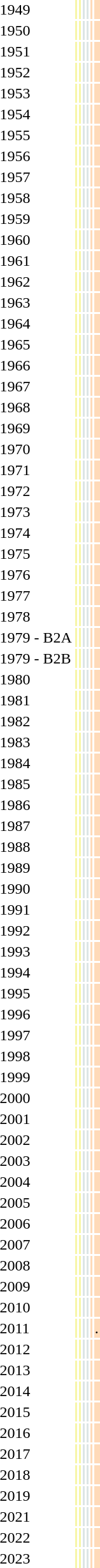<table>
<tr>
<td>1949</td>
<td style="background-color: #F7F6A8;"></td>
<td style="background-color: #F7F6A8;"></td>
<td style="background-color: #DCE5E5;"></td>
<td style="background-color: #DCE5E5;"></td>
<td style="background-color: #FFDAB9;"></td>
<td style="background-color: #FFDAB9;"></td>
</tr>
<tr>
<td>1950</td>
<td style="background-color: #F7F6A8;"></td>
<td style="background-color: #F7F6A8;"></td>
<td style="background-color: #DCE5E5;"></td>
<td style="background-color: #DCE5E5;"></td>
<td style="background-color: #FFDAB9;"></td>
<td style="background-color: #FFDAB9;"></td>
</tr>
<tr>
<td>1951</td>
<td style="background-color: #F7F6A8;"></td>
<td style="background-color: #F7F6A8;"></td>
<td style="background-color: #DCE5E5;"></td>
<td style="background-color: #DCE5E5;"></td>
<td style="background-color: #FFDAB9;"></td>
<td style="background-color: #FFDAB9;"></td>
</tr>
<tr>
<td>1952</td>
<td style="background-color: #F7F6A8;"></td>
<td style="background-color: #F7F6A8;"></td>
<td style="background-color: #DCE5E5;"></td>
<td style="background-color: #DCE5E5;"></td>
<td style="background-color: #FFDAB9;"></td>
<td style="background-color: #FFDAB9;"></td>
</tr>
<tr>
<td>1953</td>
<td style="background-color: #F7F6A8;"></td>
<td style="background-color: #F7F6A8;"></td>
<td style="background-color: #DCE5E5;"></td>
<td style="background-color: #DCE5E5;"></td>
<td style="background-color: #FFDAB9;"></td>
<td style="background-color: #FFDAB9;"></td>
</tr>
<tr>
<td>1954</td>
<td style="background-color: #F7F6A8;"></td>
<td style="background-color: #F7F6A8;"></td>
<td style="background-color: #DCE5E5;"></td>
<td style="background-color: #DCE5E5;"></td>
<td style="background-color: #FFDAB9;"></td>
<td style="background-color: #FFDAB9;"></td>
</tr>
<tr>
<td>1955</td>
<td style="background-color: #F7F6A8;"></td>
<td style="background-color: #F7F6A8;"></td>
<td style="background-color: #DCE5E5;"></td>
<td style="background-color: #DCE5E5;"></td>
<td style="background-color: #FFDAB9;"></td>
<td style="background-color: #FFDAB9;"></td>
</tr>
<tr>
<td>1956</td>
<td style="background-color: #F7F6A8;"></td>
<td style="background-color: #F7F6A8;"></td>
<td style="background-color: #DCE5E5;"></td>
<td style="background-color: #DCE5E5;"></td>
<td style="background-color: #FFDAB9;"></td>
<td style="background-color: #FFDAB9;"></td>
</tr>
<tr>
<td>1957</td>
<td style="background-color: #F7F6A8;"></td>
<td style="background-color: #F7F6A8;"></td>
<td style="background-color: #DCE5E5;"></td>
<td style="background-color: #DCE5E5;"></td>
<td style="background-color: #FFDAB9;"></td>
<td style="background-color: #FFDAB9;"></td>
</tr>
<tr>
<td>1958</td>
<td style="background-color: #F7F6A8;"></td>
<td style="background-color: #F7F6A8;"></td>
<td style="background-color: #DCE5E5;"></td>
<td style="background-color: #DCE5E5;"></td>
<td style="background-color: #FFDAB9;"></td>
<td style="background-color: #FFDAB9;"></td>
</tr>
<tr>
<td>1959</td>
<td style="background-color: #F7F6A8;"></td>
<td style="background-color: #F7F6A8;"></td>
<td style="background-color: #DCE5E5;"></td>
<td style="background-color: #DCE5E5;"></td>
<td style="background-color: #FFDAB9;"></td>
<td style="background-color: #FFDAB9;"></td>
</tr>
<tr>
<td>1960</td>
<td style="background-color: #F7F6A8;"></td>
<td style="background-color: #F7F6A8;"></td>
<td style="background-color: #DCE5E5;"></td>
<td style="background-color: #DCE5E5;"></td>
<td style="background-color: #FFDAB9;"></td>
<td style="background-color: #FFDAB9;"></td>
</tr>
<tr>
<td>1961</td>
<td style="background-color: #F7F6A8;"></td>
<td style="background-color: #F7F6A8;"></td>
<td style="background-color: #DCE5E5;"></td>
<td style="background-color: #DCE5E5;"></td>
<td style="background-color: #FFDAB9;"></td>
<td style="background-color: #FFDAB9;"><br></td>
</tr>
<tr>
<td>1962</td>
<td style="background-color: #F7F6A8;"></td>
<td style="background-color: #F7F6A8;"></td>
<td style="background-color: #DCE5E5;"></td>
<td style="background-color: #DCE5E5;"></td>
<td style="background-color: #FFDAB9;"></td>
<td style="background-color: #FFDAB9;"></td>
</tr>
<tr>
<td>1963</td>
<td style="background-color: #F7F6A8;"></td>
<td style="background-color: #F7F6A8;"></td>
<td style="background-color: #DCE5E5;"></td>
<td style="background-color: #DCE5E5;"></td>
<td style="background-color: #FFDAB9;"></td>
<td style="background-color: #FFDAB9;"></td>
</tr>
<tr>
<td>1964</td>
<td style="background-color: #F7F6A8;"></td>
<td style="background-color: #F7F6A8;"></td>
<td style="background-color: #DCE5E5;"></td>
<td style="background-color: #DCE5E5;"></td>
<td style="background-color: #FFDAB9;"></td>
<td style="background-color: #FFDAB9;"></td>
</tr>
<tr>
<td>1965</td>
<td style="background-color: #F7F6A8;"></td>
<td style="background-color: #F7F6A8;"></td>
<td style="background-color: #DCE5E5;"></td>
<td style="background-color: #DCE5E5;"></td>
<td style="background-color: #FFDAB9;"></td>
<td style="background-color: #FFDAB9;"></td>
</tr>
<tr>
<td>1966</td>
<td style="background-color: #F7F6A8;"></td>
<td style="background-color: #F7F6A8;"></td>
<td style="background-color: #DCE5E5;"></td>
<td style="background-color: #DCE5E5;"></td>
<td style="background-color: #FFDAB9;"></td>
<td style="background-color: #FFDAB9;"><br></td>
</tr>
<tr>
<td>1967</td>
<td style="background-color: #F7F6A8;"></td>
<td style="background-color: #F7F6A8;"></td>
<td style="background-color: #DCE5E5;"></td>
<td style="background-color: #DCE5E5;"></td>
<td style="background-color: #FFDAB9;"></td>
<td style="background-color: #FFDAB9;"></td>
</tr>
<tr>
<td>1968</td>
<td style="background-color: #F7F6A8;"></td>
<td style="background-color: #F7F6A8;"></td>
<td style="background-color: #DCE5E5;"></td>
<td style="background-color: #DCE5E5;"><br></td>
<td style="background-color: #FFDAB9;"></td>
<td style="background-color: #FFDAB9;"></td>
</tr>
<tr>
<td>1969</td>
<td style="background-color: #F7F6A8;"></td>
<td style="background-color: #F7F6A8;"></td>
<td style="background-color: #DCE5E5;"></td>
<td style="background-color: #DCE5E5;"></td>
<td style="background-color: #FFDAB9;"></td>
<td style="background-color: #FFDAB9;"></td>
</tr>
<tr>
<td>1970</td>
<td style="background-color: #F7F6A8;"></td>
<td style="background-color: #F7F6A8;"><br></td>
<td style="background-color: #DCE5E5;"></td>
<td style="background-color: #DCE5E5;"></td>
<td style="background-color: #FFDAB9;"></td>
<td style="background-color: #FFDAB9;"><br></td>
</tr>
<tr>
<td>1971</td>
<td style="background-color: #F7F6A8;"></td>
<td style="background-color: #F7F6A8;"><br></td>
<td style="background-color: #DCE5E5;"></td>
<td style="background-color: #DCE5E5;"></td>
<td style="background-color: #FFDAB9;"></td>
<td style="background-color: #FFDAB9;"></td>
</tr>
<tr>
<td>1972</td>
<td style="background-color: #F7F6A8;"></td>
<td style="background-color: #F7F6A8;"></td>
<td style="background-color: #DCE5E5;"></td>
<td style="background-color: #DCE5E5;"></td>
<td style="background-color: #FFDAB9;"></td>
<td style="background-color: #FFDAB9;"></td>
</tr>
<tr>
<td>1973</td>
<td style="background-color: #F7F6A8;"></td>
<td style="background-color: #F7F6A8;"></td>
<td style="background-color: #DCE5E5;"></td>
<td style="background-color: #DCE5E5;"></td>
<td style="background-color: #FFDAB9;"></td>
<td style="background-color: #FFDAB9;"></td>
</tr>
<tr>
<td>1974</td>
<td style="background-color: #F7F6A8;"></td>
<td style="background-color: #F7F6A8;"></td>
<td style="background-color: #DCE5E5;"></td>
<td style="background-color: #DCE5E5;"></td>
<td style="background-color: #FFDAB9;"></td>
<td style="background-color: #FFDAB9;"></td>
</tr>
<tr>
<td>1975</td>
<td style="background-color: #F7F6A8;"></td>
<td style="background-color: #F7F6A8;"></td>
<td style="background-color: #DCE5E5;"></td>
<td style="background-color: #DCE5E5;"></td>
<td style="background-color: #FFDAB9;"></td>
<td style="background-color: #FFDAB9;"><br></td>
</tr>
<tr>
<td>1976</td>
<td style="background-color: #F7F6A8;"></td>
<td style="background-color: #F7F6A8;"></td>
<td style="background-color: #DCE5E5;"></td>
<td style="background-color: #DCE5E5;"></td>
<td style="background-color: #FFDAB9;"></td>
<td style="background-color: #FFDAB9;"></td>
</tr>
<tr>
<td>1977</td>
<td style="background-color: #F7F6A8;"></td>
<td style="background-color: #F7F6A8;"><br></td>
<td style="background-color: #DCE5E5;"></td>
<td style="background-color: #DCE5E5;"></td>
<td style="background-color: #FFDAB9;"></td>
<td style="background-color: #FFDAB9;"></td>
</tr>
<tr>
<td>1978</td>
<td style="background-color: #F7F6A8;"></td>
<td style="background-color: #F7F6A8;"></td>
<td style="background-color: #DCE5E5;"></td>
<td style="background-color: #DCE5E5;"></td>
<td style="background-color: #FFDAB9;"></td>
<td style="background-color: #FFDAB9;"></td>
</tr>
<tr>
<td>1979 - B2A</td>
<td style="background-color: #F7F6A8;"></td>
<td style="background-color: #F7F6A8;"></td>
<td style="background-color: #DCE5E5;"></td>
<td style="background-color: #DCE5E5;"></td>
<td style="background-color: #FFDAB9;"></td>
<td style="background-color: #FFDAB9;"></td>
</tr>
<tr>
<td>1979 - B2B</td>
<td style="background-color: #F7F6A8;"></td>
<td style="background-color: #F7F6A8;"></td>
<td style="background-color: #DCE5E5;"></td>
<td style="background-color: #DCE5E5;"></td>
<td style="background-color: #FFDAB9;"></td>
<td style="background-color: #FFDAB9;"></td>
</tr>
<tr>
<td>1980</td>
<td style="background-color: #F7F6A8;"></td>
<td style="background-color: #F7F6A8;"></td>
<td style="background-color: #DCE5E5;"></td>
<td style="background-color: #DCE5E5;"></td>
<td style="background-color: #FFDAB9;"></td>
<td style="background-color: #FFDAB9;"><br></td>
</tr>
<tr>
<td>1981</td>
<td style="background-color: #F7F6A8;"></td>
<td style="background-color: #F7F6A8;"></td>
<td style="background-color: #DCE5E5;"></td>
<td style="background-color: #DCE5E5;"></td>
<td style="background-color: #FFDAB9;"></td>
<td style="background-color: #FFDAB9;"></td>
</tr>
<tr>
<td>1982</td>
<td style="background-color: #F7F6A8;"></td>
<td style="background-color: #F7F6A8;"></td>
<td style="background-color: #DCE5E5;"></td>
<td style="background-color: #DCE5E5;"></td>
<td style="background-color: #FFDAB9;"></td>
<td style="background-color: #FFDAB9;"></td>
</tr>
<tr>
<td>1983</td>
<td style="background-color: #F7F6A8;"></td>
<td style="background-color: #F7F6A8;"></td>
<td style="background-color: #DCE5E5;"></td>
<td style="background-color: #DCE5E5;"></td>
<td style="background-color: #FFDAB9;"></td>
<td style="background-color: #FFDAB9;"></td>
</tr>
<tr>
<td>1984</td>
<td style="background-color: #F7F6A8;"></td>
<td style="background-color: #F7F6A8;"></td>
<td style="background-color: #DCE5E5;"></td>
<td style="background-color: #DCE5E5;"></td>
<td style="background-color: #FFDAB9;"></td>
<td style="background-color: #FFDAB9;"></td>
</tr>
<tr>
<td>1985</td>
<td style="background-color: #F7F6A8;"></td>
<td style="background-color: #F7F6A8;"></td>
<td style="background-color: #DCE5E5;"></td>
<td style="background-color: #DCE5E5;"></td>
<td style="background-color: #FFDAB9;"></td>
<td style="background-color: #FFDAB9;"></td>
</tr>
<tr>
<td>1986</td>
<td style="background-color: #F7F6A8;"></td>
<td style="background-color: #F7F6A8;"></td>
<td style="background-color: #DCE5E5;"></td>
<td style="background-color: #DCE5E5;"></td>
<td style="background-color: #FFDAB9;"></td>
<td style="background-color: #FFDAB9;"></td>
</tr>
<tr>
<td>1987</td>
<td style="background-color: #F7F6A8;"></td>
<td style="background-color: #F7F6A8;"></td>
<td style="background-color: #DCE5E5;"></td>
<td style="background-color: #DCE5E5;"></td>
<td style="background-color: #FFDAB9;"></td>
<td style="background-color: #FFDAB9;"></td>
</tr>
<tr>
<td>1988</td>
<td style="background-color: #F7F6A8;"></td>
<td style="background-color: #F7F6A8;"><br></td>
<td style="background-color: #DCE5E5;"></td>
<td style="background-color: #DCE5E5;"></td>
<td style="background-color: #FFDAB9;"></td>
<td style="background-color: #FFDAB9;"></td>
</tr>
<tr>
<td>1989</td>
<td style="background-color: #F7F6A8;"></td>
<td style="background-color: #F7F6A8;"></td>
<td style="background-color: #DCE5E5;"></td>
<td style="background-color: #DCE5E5;"></td>
<td style="background-color: #FFDAB9;"></td>
<td style="background-color: #FFDAB9;"></td>
</tr>
<tr>
<td>1990</td>
<td style="background-color: #F7F6A8;"></td>
<td style="background-color: #F7F6A8;"></td>
<td style="background-color: #DCE5E5;"></td>
<td style="background-color: #DCE5E5;"></td>
<td style="background-color: #FFDAB9;"></td>
<td style="background-color: #FFDAB9;"></td>
</tr>
<tr>
<td>1991</td>
<td style="background-color: #F7F6A8;"></td>
<td style="background-color: #F7F6A8;"></td>
<td style="background-color: #DCE5E5;"></td>
<td style="background-color: #DCE5E5;"></td>
<td style="background-color: #FFDAB9;"></td>
<td style="background-color: #FFDAB9;"><br></td>
</tr>
<tr>
<td>1992</td>
<td style="background-color: #F7F6A8;"></td>
<td style="background-color: #F7F6A8;"></td>
<td style="background-color: #DCE5E5;"></td>
<td style="background-color: #DCE5E5;"></td>
<td style="background-color: #FFDAB9;"></td>
<td style="background-color: #FFDAB9;"></td>
</tr>
<tr>
<td>1993</td>
<td style="background-color: #F7F6A8;"></td>
<td style="background-color: #F7F6A8;"></td>
<td style="background-color: #DCE5E5;"></td>
<td style="background-color: #DCE5E5;"></td>
<td style="background-color: #FFDAB9;"></td>
<td style="background-color: #FFDAB9;"></td>
</tr>
<tr>
<td>1994</td>
<td style="background-color: #F7F6A8;"></td>
<td style="background-color: #F7F6A8;"></td>
<td style="background-color: #DCE5E5;"></td>
<td style="background-color: #DCE5E5;"></td>
<td style="background-color: #FFDAB9;"></td>
<td style="background-color: #FFDAB9;"></td>
</tr>
<tr>
<td>1995</td>
<td style="background-color: #F7F6A8;"></td>
<td style="background-color: #F7F6A8;"></td>
<td style="background-color: #DCE5E5;"></td>
<td style="background-color: #DCE5E5;"></td>
<td style="background-color: #FFDAB9;"></td>
<td style="background-color: #FFDAB9;"></td>
</tr>
<tr>
<td>1996</td>
<td style="background-color: #F7F6A8;"></td>
<td style="background-color: #F7F6A8;"></td>
<td style="background-color: #DCE5E5;"></td>
<td style="background-color: #DCE5E5;"></td>
<td style="background-color: #FFDAB9;"></td>
<td style="background-color: #FFDAB9;"></td>
</tr>
<tr>
<td>1997</td>
<td style="background-color: #F7F6A8;"></td>
<td style="background-color: #F7F6A8;"></td>
<td style="background-color: #DCE5E5;"></td>
<td style="background-color: #DCE5E5;"></td>
<td style="background-color: #FFDAB9;"></td>
<td style="background-color: #FFDAB9;"></td>
</tr>
<tr>
<td>1998</td>
<td style="background-color: #F7F6A8;"></td>
<td style="background-color: #F7F6A8;"></td>
<td style="background-color: #DCE5E5;"></td>
<td style="background-color: #DCE5E5;"></td>
<td style="background-color: #FFDAB9;"></td>
<td style="background-color: #FFDAB9;"></td>
</tr>
<tr>
<td>1999</td>
<td style="background-color: #F7F6A8;"></td>
<td style="background-color: #F7F6A8;"></td>
<td style="background-color: #DCE5E5;"></td>
<td style="background-color: #DCE5E5;"></td>
<td style="background-color: #FFDAB9;"></td>
<td style="background-color: #FFDAB9;"></td>
</tr>
<tr>
<td>2000</td>
<td style="background-color: #F7F6A8;"></td>
<td style="background-color: #F7F6A8;"></td>
<td style="background-color: #DCE5E5;"></td>
<td style="background-color: #DCE5E5;"></td>
<td style="background-color: #FFDAB9;"></td>
<td style="background-color: #FFDAB9;"></td>
</tr>
<tr>
<td>2001</td>
<td style="background-color: #F7F6A8;"></td>
<td style="background-color: #F7F6A8;"></td>
<td style="background-color: #DCE5E5;"></td>
<td style="background-color: #DCE5E5;"></td>
<td style="background-color: #FFDAB9;"></td>
<td style="background-color: #FFDAB9;"></td>
</tr>
<tr>
<td>2002</td>
<td style="background-color: #F7F6A8;"></td>
<td style="background-color: #F7F6A8;"></td>
<td style="background-color: #DCE5E5;"></td>
<td style="background-color: #DCE5E5;"></td>
<td style="background-color: #FFDAB9;"></td>
<td style="background-color: #FFDAB9;"></td>
</tr>
<tr>
<td>2003</td>
<td style="background-color: #F7F6A8;"></td>
<td style="background-color: #F7F6A8;"></td>
<td style="background-color: #DCE5E5;"></td>
<td style="background-color: #DCE5E5;"></td>
<td style="background-color: #FFDAB9;"></td>
<td style="background-color: #FFDAB9;"></td>
</tr>
<tr>
<td>2004</td>
<td style="background-color: #F7F6A8;"></td>
<td style="background-color: #F7F6A8;"></td>
<td style="background-color: #DCE5E5;"></td>
<td style="background-color: #DCE5E5;"></td>
<td style="background-color: #FFDAB9;"></td>
<td style="background-color: #FFDAB9;"></td>
</tr>
<tr>
<td>2005</td>
<td style="background-color: #F7F6A8;"></td>
<td style="background-color: #F7F6A8;"></td>
<td style="background-color: #DCE5E5;"></td>
<td style="background-color: #DCE5E5;"></td>
<td style="background-color: #FFDAB9;"></td>
<td style="background-color: #FFDAB9;"></td>
</tr>
<tr>
<td>2006</td>
<td style="background-color: #F7F6A8;"></td>
<td style="background-color: #F7F6A8;"></td>
<td style="background-color: #DCE5E5;"></td>
<td style="background-color: #DCE5E5;"><br></td>
<td style="background-color: #FFDAB9;"></td>
<td style="background-color: #FFDAB9;"></td>
</tr>
<tr>
<td>2007</td>
<td style="background-color: #F7F6A8;"></td>
<td style="background-color: #F7F6A8;"></td>
<td style="background-color: #DCE5E5;"></td>
<td style="background-color: #DCE5E5;"></td>
<td style="background-color: #FFDAB9;"></td>
<td style="background-color: #FFDAB9;"></td>
</tr>
<tr>
<td>2008</td>
<td style="background-color: #F7F6A8;"></td>
<td style="background-color: #F7F6A8;"></td>
<td style="background-color: #DCE5E5;"></td>
<td style="background-color: #DCE5E5;"></td>
<td style="background-color: #FFDAB9;"></td>
<td style="background-color: #FFDAB9;"></td>
</tr>
<tr>
<td>2009</td>
<td style="background-color: #F7F6A8;"></td>
<td style="background-color: #F7F6A8;"></td>
<td style="background-color: #DCE5E5;"></td>
<td style="background-color: #DCE5E5;"></td>
<td style="background-color: #FFDAB9;"></td>
<td style="background-color: #FFDAB9;"><br></td>
</tr>
<tr>
<td>2010</td>
<td style="background-color: #F7F6A8;"></td>
<td style="background-color: #F7F6A8;"></td>
<td style="background-color: #DCE5E5;"></td>
<td style="background-color: #DCE5E5;"></td>
<td style="background-color: #FFDAB9;"></td>
<td style="background-color: #FFDAB9;"></td>
</tr>
<tr>
<td>2011</td>
<td style="background-color: #F7F6A8;"></td>
<td style="background-color: #F7F6A8;"></td>
<td style="background-color: #DCE5E5;"></td>
<td style="background-color: #DCE5E5;"></td>
<td style="background-color: #FFDAB9;"></td>
<td style="background-color: #FFDAB9;">.</td>
</tr>
<tr>
<td>2012</td>
<td style="background-color: #F7F6A8;"></td>
<td style="background-color: #F7F6A8;"></td>
<td style="background-color: #DCE5E5;"></td>
<td style="background-color: #DCE5E5;"></td>
<td style="background-color: #FFDAB9;"></td>
<td style="background-color: #FFDAB9;"></td>
</tr>
<tr>
<td>2013</td>
<td style="background-color: #F7F6A8;"></td>
<td style="background-color: #F7F6A8;"></td>
<td style="background-color: #DCE5E5;"></td>
<td style="background-color: #DCE5E5;"></td>
<td style="background-color: #FFDAB9;"></td>
<td style="background-color: #FFDAB9;"><br></td>
</tr>
<tr>
<td>2014</td>
<td style="background-color: #F7F6A8;"></td>
<td style="background-color: #F7F6A8;"></td>
<td style="background-color: #DCE5E5;"></td>
<td style="background-color: #DCE5E5;"></td>
<td style="background-color: #FFDAB9;"></td>
<td style="background-color: #FFDAB9;"></td>
</tr>
<tr>
<td>2015</td>
<td style="background-color: #F7F6A8;"></td>
<td style="background-color: #F7F6A8;"></td>
<td style="background-color: #DCE5E5;"></td>
<td style="background-color: #DCE5E5;"></td>
<td style="background-color: #FFDAB9;"></td>
<td style="background-color: #FFDAB9;"></td>
</tr>
<tr>
<td>2016</td>
<td style="background-color: #F7F6A8;"></td>
<td style="background-color: #F7F6A8;"></td>
<td style="background-color: #DCE5E5;"></td>
<td style="background-color: #DCE5E5;"></td>
<td style="background-color: #FFDAB9;"></td>
<td style="background-color: #FFDAB9;"></td>
</tr>
<tr>
<td>2017</td>
<td style="background-color: #F7F6A8;"></td>
<td style="background-color: #F7F6A8;"></td>
<td style="background-color: #DCE5E5;"></td>
<td style="background-color: #DCE5E5;"></td>
<td style="background-color: #FFDAB9;"></td>
<td style="background-color: #FFDAB9;"></td>
</tr>
<tr>
<td>2018</td>
<td style="background-color: #F7F6A8;"></td>
<td style="background-color: #F7F6A8;"></td>
<td style="background-color: #DCE5E5;"></td>
<td style="background-color: #DCE5E5;"></td>
<td style="background-color: #FFDAB9;"></td>
<td style="background-color: #FFDAB9;"></td>
</tr>
<tr>
<td>2019</td>
<td style="background-color: #F7F6A8;"></td>
<td style="background-color: #F7F6A8;"></td>
<td style="background-color: #DCE5E5;"></td>
<td style="background-color: #DCE5E5;"></td>
<td style="background-color: #FFDAB9;"></td>
<td style="background-color: #FFDAB9;"></td>
</tr>
<tr>
<td>2021</td>
<td style="background-color: #F7F6A8;"></td>
<td style="background-color: #F7F6A8;"></td>
<td style="background-color: #DCE5E5;"></td>
<td style="background-color: #DCE5E5;"></td>
<td style="background-color: #FFDAB9;"></td>
<td style="background-color: #FFDAB9;"></td>
</tr>
<tr>
<td>2022</td>
<td style="background-color: #F7F6A8;"></td>
<td style="background-color: #F7F6A8;"></td>
<td style="background-color: #DCE5E5;"></td>
<td style="background-color: #DCE5E5;"></td>
<td style="background-color: #FFDAB9;"></td>
<td style="background-color: #FFDAB9;"></td>
</tr>
<tr>
<td>2023</td>
<td style="background-color: #F7F6A8;"></td>
<td style="background-color: #F7F6A8;"></td>
<td style="background-color: #DCE5E5;"></td>
<td style="background-color: #DCE5E5;"></td>
<td style="background-color: #FFDAB9;"></td>
<td style="background-color: #FFDAB9;"></td>
</tr>
</table>
